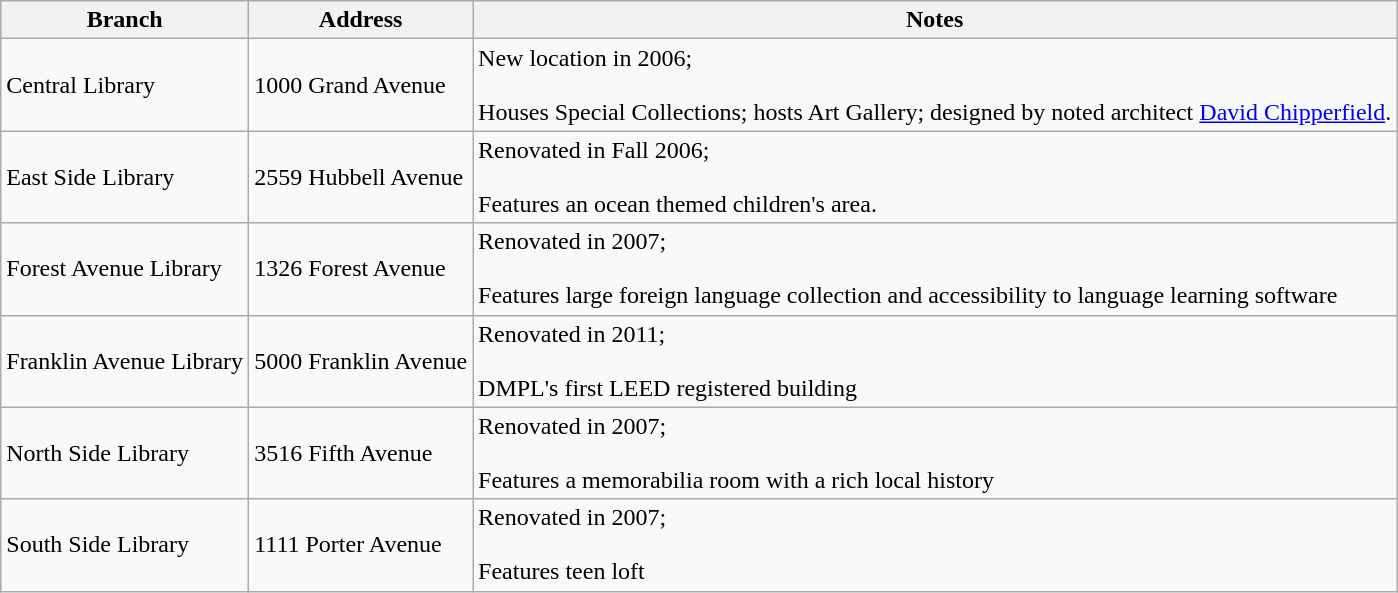<table class="wikitable">
<tr>
<th>Branch</th>
<th>Address</th>
<th>Notes</th>
</tr>
<tr>
<td>Central Library</td>
<td>1000 Grand Avenue</td>
<td>New location in 2006;<br><br>Houses Special Collections; hosts Art Gallery; designed by noted architect <a href='#'>David Chipperfield</a>.</td>
</tr>
<tr>
<td>East Side Library</td>
<td>2559 Hubbell Avenue</td>
<td>Renovated in Fall 2006;<br><br>Features an ocean  themed children's area.</td>
</tr>
<tr>
<td>Forest Avenue Library</td>
<td>1326 Forest Avenue</td>
<td>Renovated in 2007;<br><br>Features large foreign language collection and accessibility to language learning software<br></td>
</tr>
<tr>
<td>Franklin Avenue Library</td>
<td>5000 Franklin Avenue</td>
<td>Renovated in 2011;<br><br>DMPL's first LEED registered building</td>
</tr>
<tr>
<td>North Side Library</td>
<td>3516 Fifth Avenue</td>
<td>Renovated in 2007;<br><br>Features a memorabilia room with a rich local history</td>
</tr>
<tr>
<td>South Side Library</td>
<td>1111 Porter Avenue</td>
<td>Renovated in 2007;<br><br>Features teen loft</td>
</tr>
</table>
